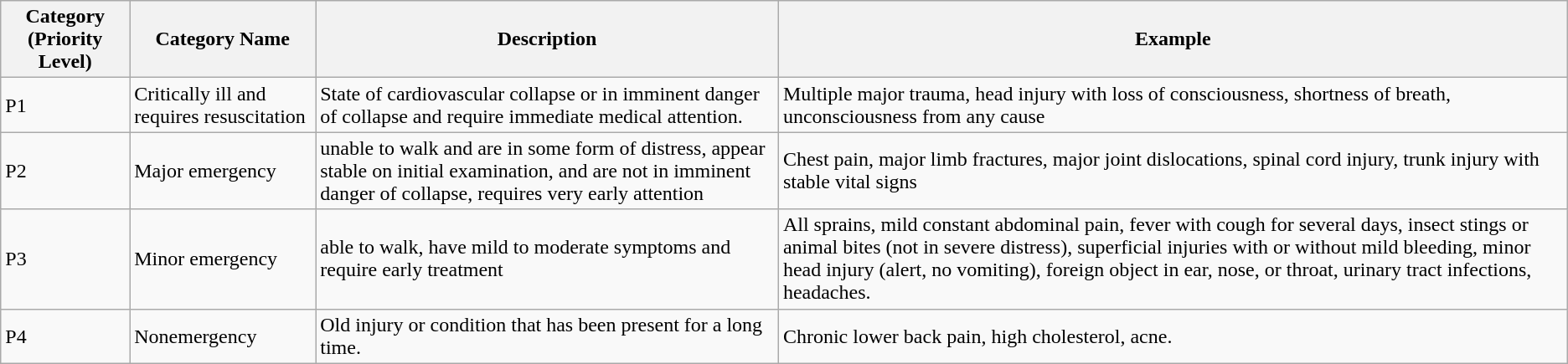<table class="wikitable sortable">
<tr>
<th>Category (Priority Level)</th>
<th>Category Name</th>
<th>Description</th>
<th>Example</th>
</tr>
<tr>
<td>P1</td>
<td>Critically ill and requires resuscitation</td>
<td>State of cardiovascular collapse or in imminent danger of collapse and require immediate medical attention.</td>
<td>Multiple major trauma, head injury with loss of consciousness, shortness of breath, unconsciousness from any cause</td>
</tr>
<tr>
<td>P2</td>
<td>Major emergency</td>
<td>unable to walk and are in some form of distress, appear stable on initial examination, and are not in imminent danger of collapse, requires very early attention</td>
<td>Chest pain, major limb fractures, major joint dislocations, spinal cord injury, trunk injury with stable vital signs</td>
</tr>
<tr>
<td>P3</td>
<td>Minor emergency</td>
<td>able to walk, have mild to moderate symptoms and require early treatment</td>
<td>All sprains, mild constant abdominal pain, fever with cough for several days, insect stings or animal bites (not in severe distress), superficial injuries with or without mild bleeding, minor head injury (alert, no vomiting), foreign object in ear, nose, or throat, urinary tract infections, headaches.</td>
</tr>
<tr>
<td>P4</td>
<td>Nonemergency</td>
<td>Old injury or condition that has been present for a long time.</td>
<td>Chronic lower back pain, high cholesterol, acne.</td>
</tr>
</table>
